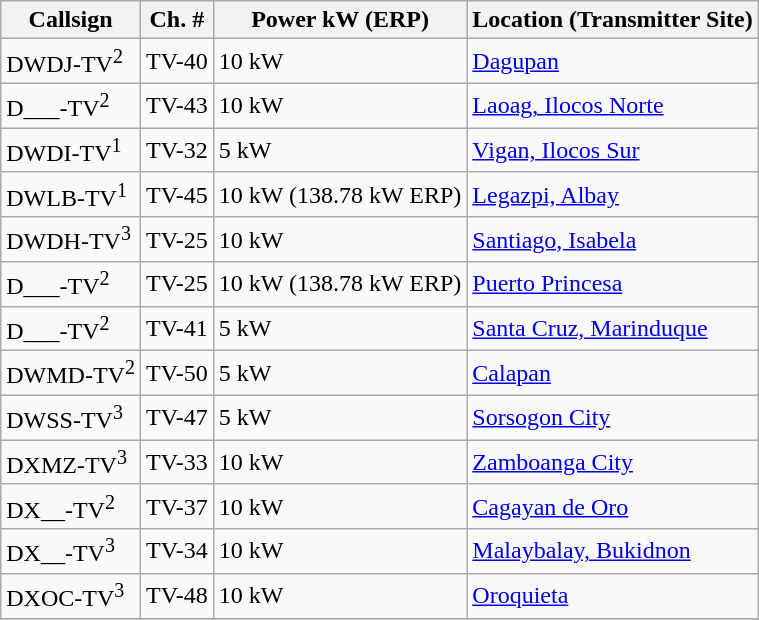<table class="wikitable sortable">
<tr>
<th>Callsign</th>
<th>Ch. #</th>
<th>Power kW (ERP)</th>
<th class="unsortable">Location (Transmitter Site)</th>
</tr>
<tr>
<td>DWDJ-TV<sup>2</sup></td>
<td>TV-40</td>
<td>10 kW</td>
<td><a href='#'>Dagupan</a></td>
</tr>
<tr>
<td>D___-TV<sup>2</sup></td>
<td>TV-43</td>
<td>10 kW</td>
<td><a href='#'>Laoag, Ilocos Norte</a></td>
</tr>
<tr>
<td>DWDI-TV<sup>1</sup></td>
<td>TV-32</td>
<td>5 kW</td>
<td><a href='#'>Vigan, Ilocos Sur</a></td>
</tr>
<tr>
<td>DWLB-TV<sup>1</sup></td>
<td>TV-45</td>
<td>10 kW (138.78 kW ERP)</td>
<td><a href='#'>Legazpi, Albay</a></td>
</tr>
<tr>
<td>DWDH-TV<sup>3</sup></td>
<td>TV-25</td>
<td>10 kW</td>
<td><a href='#'>Santiago, Isabela</a></td>
</tr>
<tr>
<td>D___-TV<sup>2</sup></td>
<td>TV-25</td>
<td>10 kW (138.78 kW ERP)</td>
<td><a href='#'>Puerto Princesa</a></td>
</tr>
<tr>
<td>D___-TV<sup>2</sup></td>
<td>TV-41</td>
<td>5 kW</td>
<td><a href='#'>Santa Cruz, Marinduque</a></td>
</tr>
<tr>
<td>DWMD-TV<sup>2</sup></td>
<td>TV-50</td>
<td>5 kW</td>
<td><a href='#'>Calapan</a></td>
</tr>
<tr>
<td>DWSS-TV<sup>3</sup></td>
<td>TV-47</td>
<td>5 kW</td>
<td><a href='#'>Sorsogon City</a></td>
</tr>
<tr>
<td>DXMZ-TV<sup>3</sup></td>
<td>TV-33</td>
<td>10 kW</td>
<td><a href='#'>Zamboanga City</a></td>
</tr>
<tr>
<td>DX__-TV<sup>2</sup></td>
<td>TV-37</td>
<td>10 kW</td>
<td><a href='#'>Cagayan de Oro</a></td>
</tr>
<tr>
<td>DX__-TV<sup>3</sup></td>
<td>TV-34</td>
<td>10 kW</td>
<td><a href='#'>Malaybalay, Bukidnon</a></td>
</tr>
<tr>
<td>DXOC-TV<sup>3</sup></td>
<td>TV-48</td>
<td>10 kW</td>
<td><a href='#'>Oroquieta</a></td>
</tr>
<tr>
</tr>
</table>
